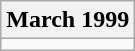<table class="wikitable">
<tr>
<th>March 1999</th>
</tr>
<tr>
<td></td>
</tr>
</table>
